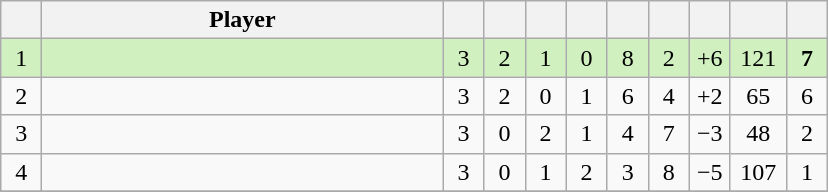<table class="wikitable" style="text-align:center;">
<tr>
<th width=20></th>
<th width=260>Player</th>
<th width=20></th>
<th width=20></th>
<th width=20></th>
<th width=20></th>
<th width=20></th>
<th width=20></th>
<th width=20></th>
<th width=30></th>
<th width=20></th>
</tr>
<tr style="background:#D0F0C0;">
<td>1</td>
<td align=left> <small></small></td>
<td>3</td>
<td>2</td>
<td>1</td>
<td>0</td>
<td>8</td>
<td>2</td>
<td>+6</td>
<td>121</td>
<td><strong>7</strong></td>
</tr>
<tr>
<td>2</td>
<td align=left> <small></small></td>
<td>3</td>
<td>2</td>
<td>0</td>
<td>1</td>
<td>6</td>
<td>4</td>
<td>+2</td>
<td>65</td>
<td>6</td>
</tr>
<tr>
<td>3</td>
<td align=left> <small></small></td>
<td>3</td>
<td>0</td>
<td>2</td>
<td>1</td>
<td>4</td>
<td>7</td>
<td>−3</td>
<td>48</td>
<td>2</td>
</tr>
<tr>
<td>4</td>
<td align=left> <small></small></td>
<td>3</td>
<td>0</td>
<td>1</td>
<td>2</td>
<td>3</td>
<td>8</td>
<td>−5</td>
<td>107</td>
<td>1</td>
</tr>
<tr>
</tr>
</table>
